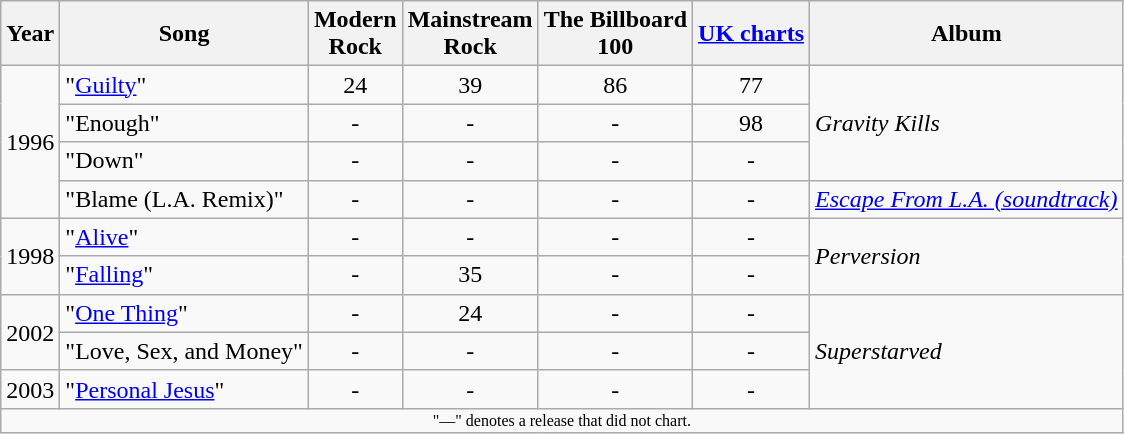<table class="wikitable">
<tr>
<th>Year</th>
<th>Song</th>
<th>Modern <br>Rock</th>
<th>Mainstream <br>Rock</th>
<th>The Billboard <br>100</th>
<th UK charts !style="width:3em;font-size:75%"><a href='#'>UK charts</a><br></th>
<th>Album</th>
</tr>
<tr>
<td rowspan="4">1996</td>
<td>"<a href='#'>Guilty</a>"</td>
<td style="text-align:center;">24</td>
<td style="text-align:center;">39</td>
<td style="text-align:center;">86</td>
<td style="text-align:center;">77</td>
<td rowspan="3"><em>Gravity Kills</em></td>
</tr>
<tr>
<td>"Enough"</td>
<td style="text-align:center;">-</td>
<td style="text-align:center;">-</td>
<td style="text-align:center;">-</td>
<td style="text-align:center;">98</td>
</tr>
<tr>
<td>"Down"</td>
<td style="text-align:center;">-</td>
<td style="text-align:center;">-</td>
<td style="text-align:center;">-</td>
<td style="text-align:center;">-</td>
</tr>
<tr>
<td>"Blame (L.A. Remix)"</td>
<td style="text-align:center;">-</td>
<td style="text-align:center;">-</td>
<td style="text-align:center;">-</td>
<td style="text-align:center;">-</td>
<td><em><a href='#'>Escape From L.A. (soundtrack)</a></em></td>
</tr>
<tr>
<td rowspan="2">1998</td>
<td>"<a href='#'>Alive</a>"</td>
<td style="text-align:center;">-</td>
<td style="text-align:center;">-</td>
<td style="text-align:center;">-</td>
<td style="text-align:center;">-</td>
<td rowspan="2"><em>Perversion</em></td>
</tr>
<tr>
<td>"<a href='#'>Falling</a>"</td>
<td style="text-align:center;">-</td>
<td style="text-align:center;">35</td>
<td style="text-align:center;">-</td>
<td style="text-align:center;">-</td>
</tr>
<tr>
<td rowspan="2">2002</td>
<td>"<a href='#'>One Thing</a>"</td>
<td style="text-align:center;">-</td>
<td style="text-align:center;">24</td>
<td style="text-align:center;">-</td>
<td style="text-align:center;">-</td>
<td rowspan="3"><em>Superstarved</em></td>
</tr>
<tr>
<td>"Love, Sex, and Money"</td>
<td style="text-align:center;">-</td>
<td style="text-align:center;">-</td>
<td style="text-align:center;">-</td>
<td style="text-align:center;">-</td>
</tr>
<tr>
<td>2003</td>
<td>"<a href='#'>Personal Jesus</a>"</td>
<td style="text-align:center;">-</td>
<td style="text-align:center;">-</td>
<td style="text-align:center;">-</td>
<td style="text-align:center;">-</td>
</tr>
<tr>
<td colspan="8" style="text-align:center; font-size:8pt;">"—" denotes a release that did not chart.</td>
</tr>
</table>
